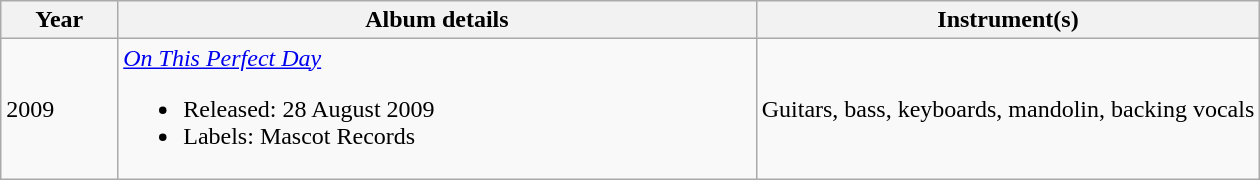<table class="wikitable">
<tr>
<th>Year</th>
<th>Album details</th>
<th width=40%>Instrument(s)</th>
</tr>
<tr>
<td>2009</td>
<td><em><a href='#'>On This Perfect Day</a></em><br><ul><li>Released: 28 August 2009</li><li>Labels: Mascot Records</li></ul></td>
<td>Guitars, bass, keyboards, mandolin, backing vocals</td>
</tr>
</table>
